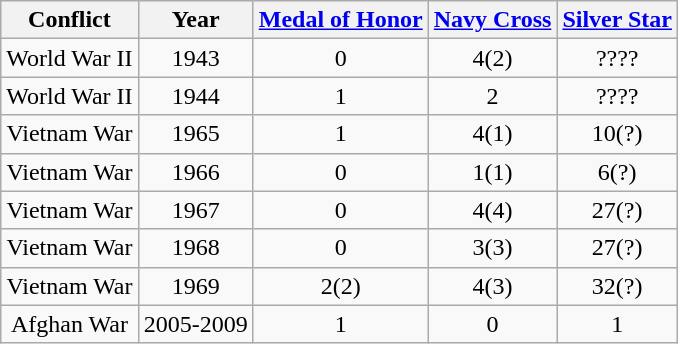<table class="wikitable">
<tr>
<th>Conflict</th>
<th>Year</th>
<th><a href='#'>Medal of Honor</a></th>
<th><a href='#'>Navy Cross</a></th>
<th><a href='#'>Silver Star</a></th>
</tr>
<tr ---->
<td style="text-align: center;">World War II</td>
<td style="text-align: center;">1943</td>
<td style="text-align: center;">0</td>
<td style="text-align: center;">4(2)</td>
<td style="text-align: center;">????</td>
</tr>
<tr ---->
<td style="text-align: center;">World War II</td>
<td style="text-align: center;">1944</td>
<td style="text-align: center;">1</td>
<td style="text-align: center;">2</td>
<td style="text-align: center;">????</td>
</tr>
<tr ---->
<td style="text-align: center;">Vietnam War</td>
<td style="text-align: center;">1965</td>
<td style="text-align: center;">1</td>
<td style="text-align: center;">4(1)</td>
<td style="text-align: center;">10(?)</td>
</tr>
<tr ---->
<td style="text-align: center;">Vietnam War</td>
<td style="text-align: center;">1966</td>
<td style="text-align: center;">0</td>
<td style="text-align: center;">1(1)</td>
<td style="text-align: center;">6(?)</td>
</tr>
<tr ---->
<td style="text-align: center;">Vietnam War</td>
<td style="text-align: center;">1967</td>
<td style="text-align: center;">0</td>
<td style="text-align: center;">4(4)</td>
<td style="text-align: center;">27(?)</td>
</tr>
<tr ---->
<td style="text-align: center;">Vietnam War</td>
<td style="text-align: center;">1968</td>
<td style="text-align: center;">0</td>
<td style="text-align: center;">3(3)</td>
<td style="text-align: center;">27(?)</td>
</tr>
<tr ---->
<td style="text-align: center;">Vietnam War</td>
<td style="text-align: center;">1969</td>
<td style="text-align: center;">2(2)</td>
<td style="text-align: center;">4(3)</td>
<td style="text-align: center;">32(?)</td>
</tr>
<tr ---->
<td style="text-align: center;">Afghan War</td>
<td style="text-align: center;">2005-2009</td>
<td style="text-align: center;">1</td>
<td style="text-align: center;">0</td>
<td style="text-align: center;">1</td>
</tr>
</table>
